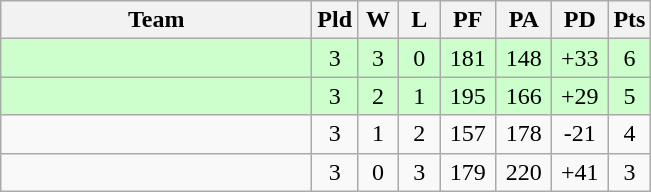<table class="wikitable" style="text-align:center;">
<tr>
<th width=200>Team</th>
<th width=20>Pld</th>
<th width=20>W</th>
<th width=20>L</th>
<th width=30>PF</th>
<th width=30>PA</th>
<th width=30>PD</th>
<th width=20>Pts</th>
</tr>
<tr bgcolor=ccffcc>
<td align=left></td>
<td>3</td>
<td>3</td>
<td>0</td>
<td>181</td>
<td>148</td>
<td>+33</td>
<td>6</td>
</tr>
<tr bgcolor=ccffcc>
<td align=left></td>
<td>3</td>
<td>2</td>
<td>1</td>
<td>195</td>
<td>166</td>
<td>+29</td>
<td>5</td>
</tr>
<tr>
<td align=left></td>
<td>3</td>
<td>1</td>
<td>2</td>
<td>157</td>
<td>178</td>
<td>-21</td>
<td>4</td>
</tr>
<tr>
<td align=left></td>
<td>3</td>
<td>0</td>
<td>3</td>
<td>179</td>
<td>220</td>
<td>+41</td>
<td>3</td>
</tr>
</table>
